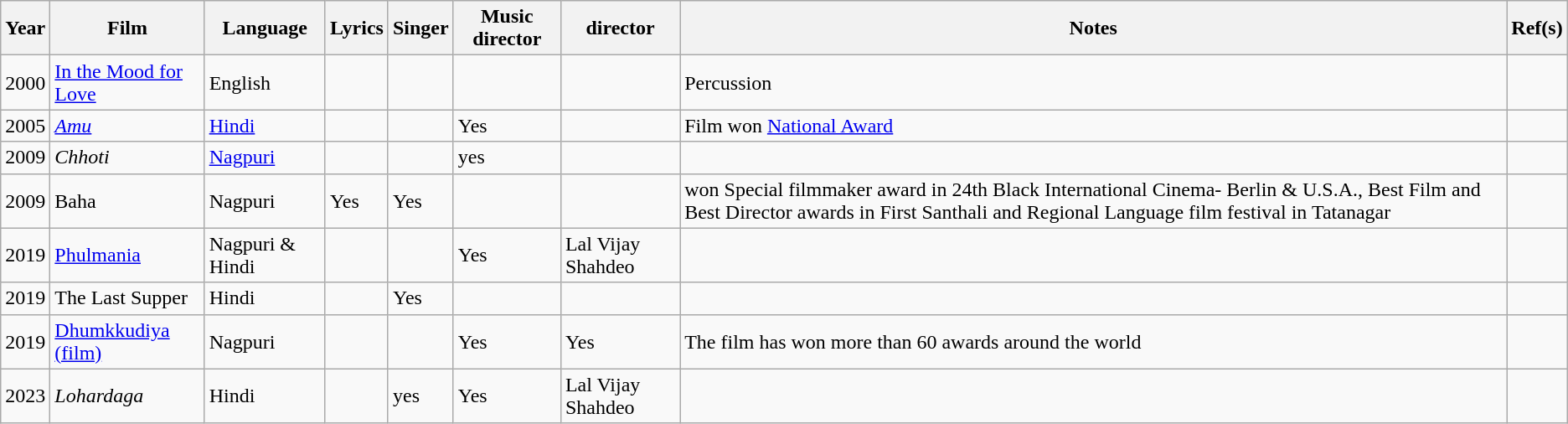<table class="wikitable sortable">
<tr>
<th scope="col">Year</th>
<th scope="col">Film</th>
<th scope="col">Language</th>
<th scope="col">Lyrics</th>
<th scope="col">Singer</th>
<th Scope="col">Music director</th>
<th Scope="col">director</th>
<th scope="col">Notes</th>
<th scope="col">Ref(s)</th>
</tr>
<tr>
<td>2000</td>
<td><a href='#'>In the Mood for Love</a></td>
<td>English</td>
<td></td>
<td></td>
<td></td>
<td></td>
<td>Percussion</td>
<td></td>
</tr>
<tr>
<td>2005</td>
<td><em><a href='#'>Amu</a></em></td>
<td><a href='#'>Hindi</a></td>
<td></td>
<td></td>
<td>Yes</td>
<td></td>
<td>Film won <a href='#'>National Award</a></td>
<td></td>
</tr>
<tr>
<td>2009</td>
<td><em>Chhoti</em></td>
<td><a href='#'>Nagpuri</a></td>
<td></td>
<td></td>
<td>yes</td>
<td></td>
<td></td>
<td></td>
</tr>
<tr>
<td rowspan="">2009</td>
<td>Baha</td>
<td>Nagpuri</td>
<td>Yes</td>
<td>Yes</td>
<td></td>
<td></td>
<td>won Special filmmaker award in 24th Black International Cinema- Berlin & U.S.A., Best Film and Best Director awards in First Santhali and Regional Language film festival in Tatanagar</td>
<td></td>
</tr>
<tr>
<td>2019</td>
<td><a href='#'>Phulmania</a></td>
<td>Nagpuri & Hindi</td>
<td></td>
<td></td>
<td>Yes</td>
<td>Lal Vijay Shahdeo</td>
<td></td>
<td></td>
</tr>
<tr>
<td>2019</td>
<td>The Last Supper</td>
<td>Hindi</td>
<td></td>
<td>Yes</td>
<td></td>
<td></td>
<td></td>
</tr>
<tr>
<td>2019</td>
<td><a href='#'>Dhumkkudiya (film)</a></td>
<td>Nagpuri</td>
<td></td>
<td></td>
<td>Yes</td>
<td>Yes</td>
<td>The film has won more than 60 awards around the world</td>
<td></td>
</tr>
<tr>
<td>2023</td>
<td><em>Lohardaga</em></td>
<td>Hindi</td>
<td></td>
<td>yes</td>
<td>Yes</td>
<td>Lal Vijay Shahdeo</td>
<td></td>
<td></td>
</tr>
</table>
